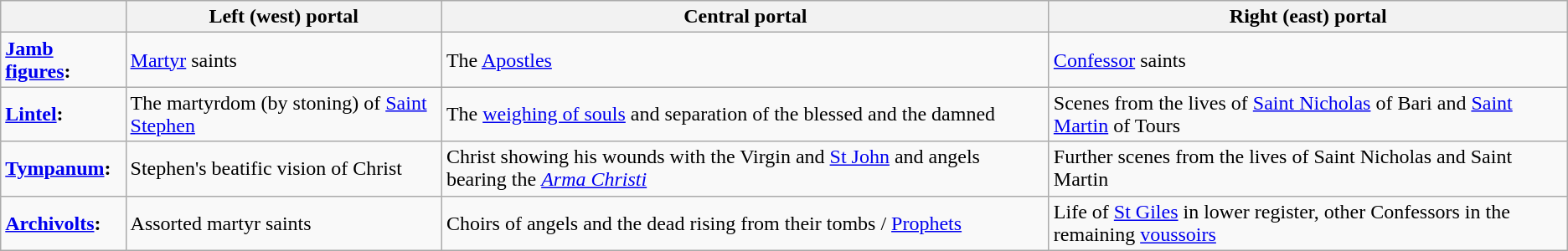<table class="wikitable">
<tr>
<th></th>
<th>Left (west) portal</th>
<th>Central portal</th>
<th>Right (east) portal</th>
</tr>
<tr>
<td><strong><a href='#'>Jamb figures</a>:</strong></td>
<td><a href='#'>Martyr</a> saints</td>
<td>The <a href='#'>Apostles</a></td>
<td><a href='#'>Confessor</a> saints</td>
</tr>
<tr>
<td><strong><a href='#'>Lintel</a>:</strong></td>
<td>The martyrdom (by stoning) of <a href='#'>Saint Stephen</a></td>
<td>The <a href='#'>weighing of souls</a> and separation of the blessed and the damned</td>
<td>Scenes from the lives of <a href='#'>Saint Nicholas</a> of Bari and <a href='#'>Saint Martin</a> of Tours</td>
</tr>
<tr>
<td><strong><a href='#'>Tympanum</a>:</strong></td>
<td>Stephen's beatific vision of Christ</td>
<td>Christ showing his wounds with the Virgin and <a href='#'>St John</a> and angels bearing the <em><a href='#'>Arma Christi</a></em></td>
<td>Further scenes from the lives of Saint Nicholas and Saint Martin</td>
</tr>
<tr>
<td><strong><a href='#'>Archivolts</a>:</strong></td>
<td>Assorted martyr saints</td>
<td>Choirs of angels and the dead rising from their tombs / <a href='#'>Prophets</a></td>
<td>Life of <a href='#'>St Giles</a> in lower register, other Confessors in the remaining <a href='#'>voussoirs</a></td>
</tr>
</table>
